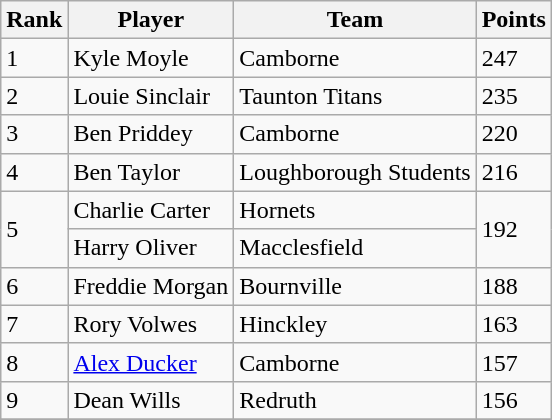<table class="wikitable">
<tr>
<th>Rank</th>
<th>Player</th>
<th>Team</th>
<th>Points</th>
</tr>
<tr>
<td>1</td>
<td>Kyle Moyle</td>
<td>Camborne</td>
<td>247</td>
</tr>
<tr>
<td>2</td>
<td>Louie Sinclair</td>
<td>Taunton Titans</td>
<td>235</td>
</tr>
<tr>
<td>3</td>
<td>Ben Priddey</td>
<td>Camborne</td>
<td>220</td>
</tr>
<tr>
<td>4</td>
<td>Ben Taylor</td>
<td>Loughborough Students</td>
<td>216</td>
</tr>
<tr>
<td rowspan=2>5</td>
<td>Charlie Carter</td>
<td>Hornets</td>
<td rowspan=2>192</td>
</tr>
<tr>
<td>Harry Oliver</td>
<td>Macclesfield</td>
</tr>
<tr>
<td>6</td>
<td>Freddie Morgan</td>
<td>Bournville</td>
<td>188</td>
</tr>
<tr>
<td>7</td>
<td>Rory Volwes</td>
<td>Hinckley</td>
<td>163</td>
</tr>
<tr>
<td>8</td>
<td><a href='#'>Alex Ducker</a></td>
<td>Camborne</td>
<td>157</td>
</tr>
<tr>
<td>9</td>
<td>Dean Wills</td>
<td>Redruth</td>
<td>156</td>
</tr>
<tr>
</tr>
</table>
